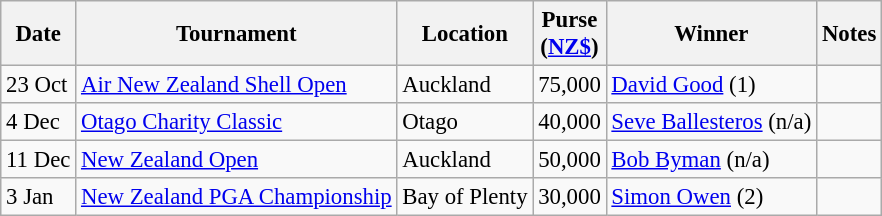<table class="wikitable" style="font-size:95%">
<tr>
<th>Date</th>
<th>Tournament</th>
<th>Location</th>
<th>Purse<br>(<a href='#'>NZ$</a>)</th>
<th>Winner</th>
<th>Notes</th>
</tr>
<tr>
<td>23 Oct</td>
<td><a href='#'>Air New Zealand Shell Open</a></td>
<td>Auckland</td>
<td align=right>75,000</td>
<td> <a href='#'>David Good</a> (1)</td>
<td></td>
</tr>
<tr>
<td>4 Dec</td>
<td><a href='#'>Otago Charity Classic</a></td>
<td>Otago</td>
<td align=right>40,000</td>
<td> <a href='#'>Seve Ballesteros</a> (n/a)</td>
<td></td>
</tr>
<tr>
<td>11 Dec</td>
<td><a href='#'>New Zealand Open</a></td>
<td>Auckland</td>
<td align=right>50,000</td>
<td> <a href='#'>Bob Byman</a> (n/a)</td>
<td></td>
</tr>
<tr>
<td>3 Jan</td>
<td><a href='#'>New Zealand PGA Championship</a></td>
<td>Bay of Plenty</td>
<td align=right>30,000</td>
<td> <a href='#'>Simon Owen</a> (2)</td>
<td></td>
</tr>
</table>
